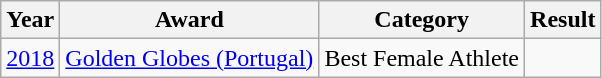<table class="wikitable">
<tr>
<th>Year</th>
<th>Award</th>
<th>Category</th>
<th>Result</th>
</tr>
<tr>
<td><a href='#'>2018</a></td>
<td><a href='#'>Golden Globes (Portugal)</a></td>
<td>Best Female Athlete</td>
<td></td>
</tr>
</table>
